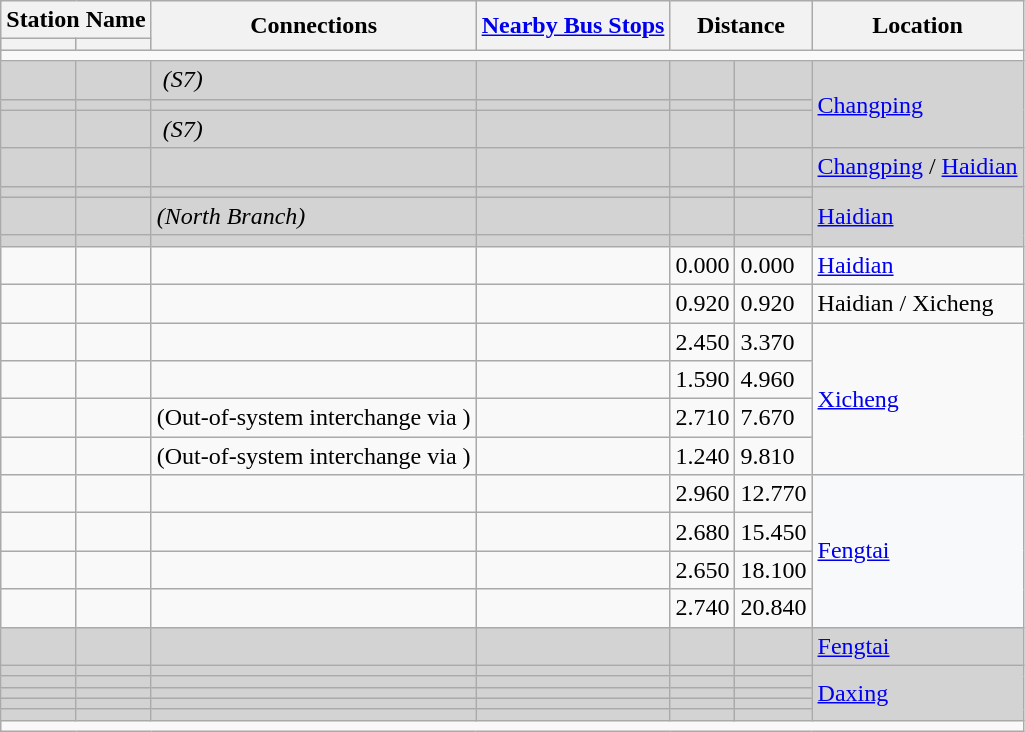<table class=wikitable>
<tr>
<th colspan=2>Station Name</th>
<th rowspan=2>Connections</th>
<th rowspan="2"><a href='#'>Nearby Bus Stops</a></th>
<th colspan=2 rowspan=2>Distance<br></th>
<th rowspan="2">Location</th>
</tr>
<tr bgcolor="lightgrey">
<th></th>
<th></th>
</tr>
<tr style=background:#>
<td colspan=7></td>
</tr>
<tr bgcolor="lightgrey">
<td></td>
<td></td>
<td><em> (S7)<br></em></td>
<td></td>
<td></td>
<td></td>
<td rowspan="3"><a href='#'>Changping</a></td>
</tr>
<tr bgcolor="lightgrey">
<td></td>
<td></td>
<td></td>
<td></td>
<td></td>
<td></td>
</tr>
<tr bgcolor="lightgrey">
<td></td>
<td></td>
<td><em> (S7)<br>  </em></td>
<td></td>
<td></td>
<td></td>
</tr>
<tr bgcolor="lightgrey">
<td></td>
<td></td>
<td></td>
<td></td>
<td></td>
<td></td>
<td rowspan="1"><a href='#'>Changping</a> / <a href='#'>Haidian</a></td>
</tr>
<tr bgcolor="lightgrey">
<td></td>
<td></td>
<td></td>
<td></td>
<td></td>
<td></td>
<td rowspan="3"><a href='#'>Haidian</a></td>
</tr>
<tr bgcolor="lightgrey">
<td></td>
<td></td>
<td><em> (North Branch)</em></td>
<td></td>
<td></td>
<td></td>
</tr>
<tr bgcolor="lightgrey">
<td></td>
<td></td>
<td></td>
<td></td>
<td></td>
<td></td>
</tr>
<tr>
<td></td>
<td></td>
<td></td>
<td></td>
<td>0.000</td>
<td>0.000</td>
<td><a href='#'>Haidian</a></td>
</tr>
<tr>
<td></td>
<td></td>
<td></td>
<td></td>
<td>0.920</td>
<td>0.920</td>
<td>Haidian / Xicheng</td>
</tr>
<tr>
<td></td>
<td></td>
<td></td>
<td></td>
<td>2.450</td>
<td>3.370</td>
<td rowspan="4"><a href='#'>Xicheng</a></td>
</tr>
<tr>
<td></td>
<td></td>
<td> </td>
<td></td>
<td>1.590</td>
<td>4.960</td>
</tr>
<tr>
<td></td>
<td></td>
<td>  (Out-of-system interchange via )</td>
<td></td>
<td>2.710</td>
<td>7.670</td>
</tr>
<tr>
<td></td>
<td></td>
<td> (Out-of-system interchange via )</td>
<td></td>
<td>1.240</td>
<td>9.810</td>
</tr>
<tr>
<td></td>
<td></td>
<td></td>
<td></td>
<td>2.960</td>
<td>12.770</td>
<td bgcolor="#F8F9FA" rowspan="4"><a href='#'>Fengtai</a></td>
</tr>
<tr>
<td></td>
<td></td>
<td> </td>
<td></td>
<td>2.680</td>
<td>15.450</td>
</tr>
<tr>
<td></td>
<td></td>
<td></td>
<td></td>
<td>2.650</td>
<td>18.100</td>
</tr>
<tr>
<td></td>
<td></td>
<td></td>
<td></td>
<td>2.740</td>
<td>20.840</td>
</tr>
<tr bgcolor="lightgrey">
<td></td>
<td></td>
<td></td>
<td></td>
<td></td>
<td></td>
<td rowspan="1"><a href='#'>Fengtai</a></td>
</tr>
<tr bgcolor="lightgrey">
<td></td>
<td></td>
<td></td>
<td></td>
<td></td>
<td></td>
<td rowspan="5"><a href='#'>Daxing</a></td>
</tr>
<tr bgcolor="lightgrey">
<td></td>
<td></td>
<td></td>
<td></td>
<td></td>
<td></td>
</tr>
<tr bgcolor="lightgrey">
<td></td>
<td></td>
<td></td>
<td></td>
<td></td>
<td></td>
</tr>
<tr bgcolor="lightgrey">
<td></td>
<td></td>
<td></td>
<td></td>
<td></td>
<td></td>
</tr>
<tr bgcolor="lightgrey">
<td></td>
<td></td>
<td></td>
<td></td>
<td></td>
<td></td>
</tr>
<tr style=background:#>
<td colspan=7></td>
</tr>
</table>
